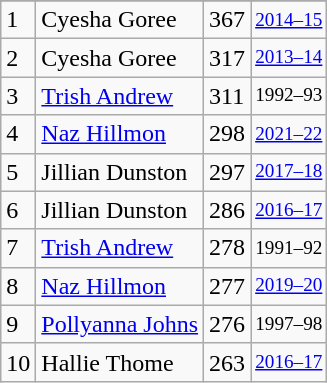<table class="wikitable">
<tr>
</tr>
<tr>
<td>1</td>
<td>Cyesha Goree</td>
<td>367</td>
<td style="font-size:80%;"><a href='#'>2014–15</a></td>
</tr>
<tr>
<td>2</td>
<td>Cyesha Goree</td>
<td>317</td>
<td style="font-size:80%;"><a href='#'>2013–14</a></td>
</tr>
<tr>
<td>3</td>
<td><a href='#'>Trish Andrew</a></td>
<td>311</td>
<td style="font-size:80%;">1992–93</td>
</tr>
<tr>
<td>4</td>
<td><a href='#'>Naz Hillmon</a></td>
<td>298</td>
<td style="font-size:80%;"><a href='#'>2021–22</a></td>
</tr>
<tr>
<td>5</td>
<td>Jillian Dunston</td>
<td>297</td>
<td style="font-size:80%;"><a href='#'>2017–18</a></td>
</tr>
<tr>
<td>6</td>
<td>Jillian Dunston</td>
<td>286</td>
<td style="font-size:80%;"><a href='#'>2016–17</a></td>
</tr>
<tr>
<td>7</td>
<td><a href='#'>Trish Andrew</a></td>
<td>278</td>
<td style="font-size:80%;">1991–92</td>
</tr>
<tr>
<td>8</td>
<td><a href='#'>Naz Hillmon</a></td>
<td>277</td>
<td style="font-size:80%;"><a href='#'>2019–20</a></td>
</tr>
<tr>
<td>9</td>
<td><a href='#'>Pollyanna Johns</a></td>
<td>276</td>
<td style="font-size:80%;">1997–98</td>
</tr>
<tr>
<td>10</td>
<td>Hallie Thome</td>
<td>263</td>
<td style="font-size:80%;"><a href='#'>2016–17</a></td>
</tr>
</table>
